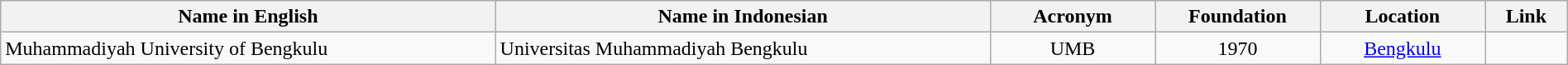<table class="wikitable sortable" style="width:100%;">
<tr>
<th>Name in English</th>
<th>Name in Indonesian</th>
<th>Acronym</th>
<th>Foundation</th>
<th>Location</th>
<th class="unsortable">Link</th>
</tr>
<tr>
<td style="width:30%;">Muhammadiyah University of Bengkulu</td>
<td style="width:30%;">Universitas Muhammadiyah Bengkulu</td>
<td style="width:10%; text-align:center;">UMB</td>
<td style="width:10%; text-align:center;">1970</td>
<td style="width:10%; text-align:center;"><a href='#'>Bengkulu</a></td>
<td style="width:5%; text-align:center;"></td>
</tr>
</table>
